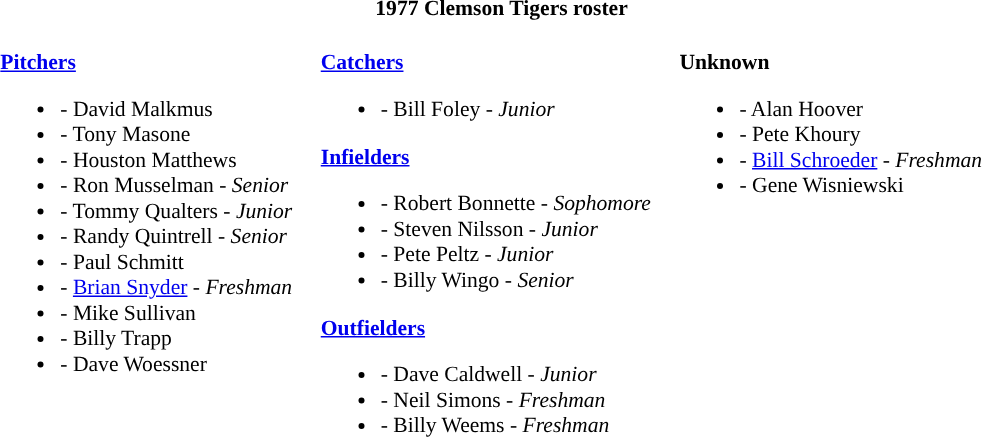<table class="toccolours" style="border-collapse:collapse; font-size:90%;">
<tr>
<th colspan="9">1977 Clemson Tigers roster</th>
</tr>
<tr>
</tr>
<tr>
<td width="03"> </td>
<td valign="top"></td>
<td width="03"> </td>
<td valign="top"><br><strong><a href='#'>Pitchers</a></strong><ul><li>- David Malkmus</li><li>- Tony Masone</li><li>- Houston Matthews</li><li>- Ron Musselman - <em>Senior</em></li><li>- Tommy Qualters - <em>Junior</em></li><li>- Randy Quintrell - <em>Senior</em></li><li>- Paul Schmitt</li><li>- <a href='#'>Brian Snyder</a> - <em>Freshman</em></li><li>- Mike Sullivan</li><li>- Billy Trapp</li><li>- Dave Woessner</li></ul></td>
<td width="15"> </td>
<td valign="top"><br><strong><a href='#'>Catchers</a></strong><ul><li>- Bill Foley - <em>Junior</em></li></ul><strong><a href='#'>Infielders</a></strong><ul><li>- Robert Bonnette - <em>Sophomore</em></li><li>- Steven Nilsson - <em>Junior</em></li><li>- Pete Peltz - <em>Junior</em></li><li>- Billy Wingo - <em>Senior</em></li></ul><strong><a href='#'>Outfielders</a></strong><ul><li>- Dave Caldwell - <em>Junior</em></li><li>- Neil Simons - <em>Freshman</em></li><li>- Billy Weems - <em>Freshman</em></li></ul></td>
<td width="15"> </td>
<td valign="top"><br><strong>Unknown</strong><ul><li>- Alan Hoover</li><li>- Pete Khoury</li><li>- <a href='#'>Bill Schroeder</a> - <em>Freshman</em></li><li>- Gene Wisniewski</li></ul></td>
<td width="25"> </td>
</tr>
</table>
